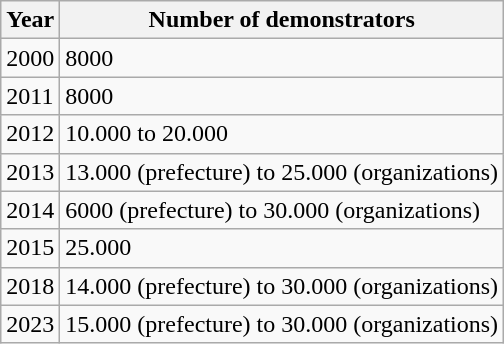<table class="wikitable">
<tr>
<th>Year</th>
<th>Number of demonstrators</th>
</tr>
<tr>
<td>2000</td>
<td>8000</td>
</tr>
<tr>
<td>2011</td>
<td>8000</td>
</tr>
<tr>
<td>2012</td>
<td>10.000 to 20.000</td>
</tr>
<tr>
<td>2013</td>
<td>13.000 (prefecture) to 25.000 (organizations)</td>
</tr>
<tr>
<td>2014</td>
<td>6000 (prefecture) to 30.000 (organizations)</td>
</tr>
<tr>
<td>2015</td>
<td>25.000</td>
</tr>
<tr>
<td>2018</td>
<td>14.000 (prefecture) to 30.000 (organizations)</td>
</tr>
<tr>
<td>2023</td>
<td>15.000 (prefecture) to 30.000 (organizations)</td>
</tr>
</table>
